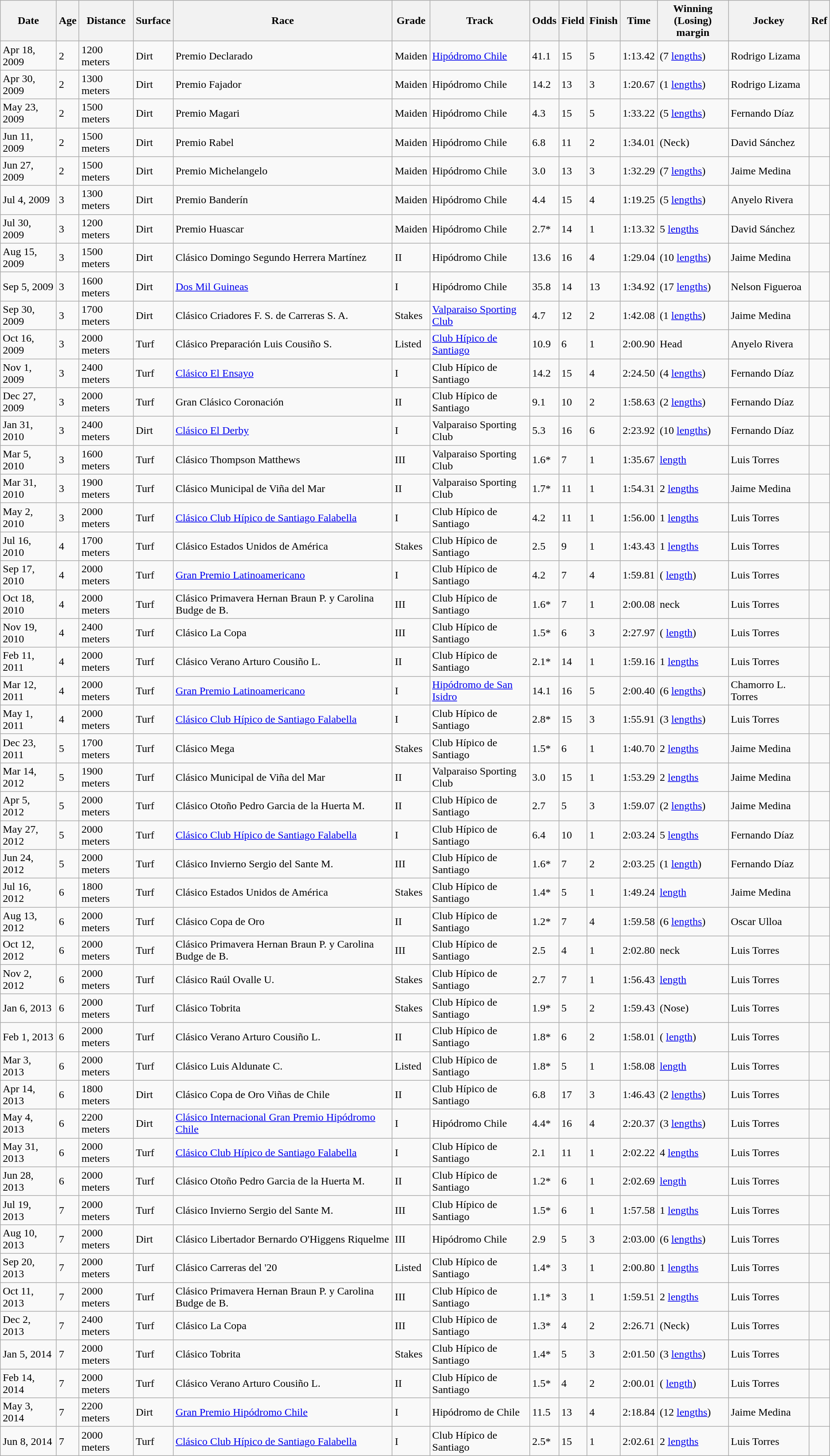<table class="wikitable sortable">
<tr>
<th>Date</th>
<th>Age</th>
<th>Distance</th>
<th>Surface</th>
<th>Race</th>
<th>Grade</th>
<th>Track</th>
<th>Odds</th>
<th>Field</th>
<th>Finish</th>
<th>Time</th>
<th>Winning<br>(Losing) margin</th>
<th>Jockey</th>
<th>Ref</th>
</tr>
<tr>
<td>Apr 18, 2009</td>
<td>2</td>
<td>1200 meters</td>
<td>Dirt</td>
<td>Premio Declarado</td>
<td>Maiden</td>
<td><a href='#'>Hipódromo Chile</a></td>
<td>41.1</td>
<td>15</td>
<td>5</td>
<td>1:13.42</td>
<td>(7 <a href='#'>lengths</a>)</td>
<td>Rodrigo Lizama</td>
<td></td>
</tr>
<tr>
<td>Apr 30, 2009</td>
<td>2</td>
<td>1300 meters</td>
<td>Dirt</td>
<td>Premio Fajador</td>
<td>Maiden</td>
<td>Hipódromo Chile</td>
<td>14.2</td>
<td>13</td>
<td>3</td>
<td>1:20.67</td>
<td>(1 <a href='#'>lengths</a>)</td>
<td>Rodrigo Lizama</td>
<td></td>
</tr>
<tr>
<td>May 23, 2009</td>
<td>2</td>
<td>1500 meters</td>
<td>Dirt</td>
<td>Premio Magari</td>
<td>Maiden</td>
<td>Hipódromo Chile</td>
<td>4.3</td>
<td>15</td>
<td>5</td>
<td>1:33.22</td>
<td>(5 <a href='#'>lengths</a>)</td>
<td>Fernando Díaz</td>
<td></td>
</tr>
<tr>
<td>Jun 11, 2009</td>
<td>2</td>
<td>1500 meters</td>
<td>Dirt</td>
<td>Premio Rabel</td>
<td>Maiden</td>
<td>Hipódromo Chile</td>
<td>6.8</td>
<td>11</td>
<td>2</td>
<td>1:34.01</td>
<td>(Neck)</td>
<td>David Sánchez</td>
<td></td>
</tr>
<tr>
<td>Jun 27, 2009</td>
<td>2</td>
<td>1500 meters</td>
<td>Dirt</td>
<td>Premio Michelangelo</td>
<td>Maiden</td>
<td>Hipódromo Chile</td>
<td>3.0</td>
<td>13</td>
<td>3</td>
<td>1:32.29</td>
<td>(7 <a href='#'>lengths</a>)</td>
<td>Jaime Medina</td>
<td></td>
</tr>
<tr>
<td>Jul 4, 2009</td>
<td>3</td>
<td>1300 meters</td>
<td>Dirt</td>
<td>Premio Banderín</td>
<td>Maiden</td>
<td>Hipódromo Chile</td>
<td>4.4</td>
<td>15</td>
<td>4</td>
<td>1:19.25</td>
<td>(5 <a href='#'>lengths</a>)</td>
<td>Anyelo Rivera</td>
<td></td>
</tr>
<tr>
<td>Jul 30, 2009</td>
<td>3</td>
<td>1200 meters</td>
<td>Dirt</td>
<td>Premio Huascar</td>
<td>Maiden</td>
<td>Hipódromo Chile</td>
<td>2.7*</td>
<td>14</td>
<td>1</td>
<td>1:13.32</td>
<td>5 <a href='#'>lengths</a></td>
<td>David Sánchez</td>
<td></td>
</tr>
<tr>
<td>Aug 15, 2009</td>
<td>3</td>
<td>1500 meters</td>
<td>Dirt</td>
<td>Clásico Domingo Segundo Herrera Martínez</td>
<td>II</td>
<td>Hipódromo Chile</td>
<td>13.6</td>
<td>16</td>
<td>4</td>
<td>1:29.04</td>
<td>(10 <a href='#'>lengths</a>)</td>
<td>Jaime Medina</td>
<td></td>
</tr>
<tr>
<td>Sep 5, 2009</td>
<td>3</td>
<td>1600 meters</td>
<td>Dirt</td>
<td><a href='#'>Dos Mil Guineas</a></td>
<td>I</td>
<td>Hipódromo Chile</td>
<td>35.8</td>
<td>14</td>
<td>13</td>
<td>1:34.92</td>
<td>(17 <a href='#'>lengths</a>)</td>
<td>Nelson Figueroa</td>
<td></td>
</tr>
<tr>
<td>Sep 30, 2009</td>
<td>3</td>
<td>1700 meters</td>
<td>Dirt</td>
<td>Clásico Criadores F. S. de Carreras S. A.</td>
<td>Stakes</td>
<td><a href='#'>Valparaiso Sporting Club</a></td>
<td>4.7</td>
<td>12</td>
<td>2</td>
<td>1:42.08</td>
<td>(1 <a href='#'>lengths</a>)</td>
<td>Jaime Medina</td>
<td></td>
</tr>
<tr>
<td>Oct 16, 2009</td>
<td>3</td>
<td>2000 meters</td>
<td>Turf</td>
<td>Clásico Preparación Luis Cousiño S.</td>
<td>Listed</td>
<td><a href='#'>Club Hípico de Santiago</a></td>
<td>10.9</td>
<td>6</td>
<td>1</td>
<td>2:00.90</td>
<td>Head</td>
<td>Anyelo Rivera</td>
<td></td>
</tr>
<tr>
<td>Nov 1, 2009</td>
<td>3</td>
<td>2400 meters</td>
<td>Turf</td>
<td><a href='#'>Clásico El Ensayo</a></td>
<td>I</td>
<td>Club Hípico de Santiago</td>
<td>14.2</td>
<td>15</td>
<td>4</td>
<td>2:24.50</td>
<td>(4 <a href='#'>lengths</a>)</td>
<td>Fernando Díaz</td>
<td></td>
</tr>
<tr>
<td>Dec 27, 2009</td>
<td>3</td>
<td>2000 meters</td>
<td>Turf</td>
<td>Gran Clásico Coronación</td>
<td>II</td>
<td>Club Hípico de Santiago</td>
<td>9.1</td>
<td>10</td>
<td>2</td>
<td>1:58.63</td>
<td>(2 <a href='#'>lengths</a>)</td>
<td>Fernando Díaz</td>
<td></td>
</tr>
<tr>
<td>Jan 31, 2010</td>
<td>3</td>
<td>2400 meters</td>
<td>Dirt</td>
<td><a href='#'>Clásico El Derby</a></td>
<td>I</td>
<td>Valparaiso Sporting Club</td>
<td>5.3</td>
<td>16</td>
<td>6</td>
<td>2:23.92</td>
<td>(10 <a href='#'>lengths</a>)</td>
<td>Fernando Díaz</td>
<td></td>
</tr>
<tr>
<td>Mar 5, 2010</td>
<td>3</td>
<td>1600 meters</td>
<td>Turf</td>
<td>Clásico Thompson Matthews</td>
<td>III</td>
<td>Valparaiso Sporting Club</td>
<td>1.6*</td>
<td>7</td>
<td>1</td>
<td>1:35.67</td>
<td> <a href='#'>length</a></td>
<td>Luis Torres</td>
<td></td>
</tr>
<tr>
<td>Mar 31, 2010</td>
<td>3</td>
<td>1900 meters</td>
<td>Turf</td>
<td>Clásico Municipal de Viña del Mar</td>
<td>II</td>
<td>Valparaiso Sporting Club</td>
<td>1.7*</td>
<td>11</td>
<td>1</td>
<td>1:54.31</td>
<td>2 <a href='#'>lengths</a></td>
<td>Jaime Medina</td>
<td></td>
</tr>
<tr>
<td>May 2, 2010</td>
<td>3</td>
<td>2000 meters</td>
<td>Turf</td>
<td><a href='#'>Clásico Club Hípico de Santiago Falabella</a></td>
<td>I</td>
<td>Club Hípico de Santiago</td>
<td>4.2</td>
<td>11</td>
<td>1</td>
<td>1:56.00</td>
<td>1 <a href='#'>lengths</a></td>
<td>Luis Torres</td>
<td></td>
</tr>
<tr>
<td>Jul 16, 2010</td>
<td>4</td>
<td>1700 meters</td>
<td>Turf</td>
<td>Clásico Estados Unidos de América</td>
<td>Stakes</td>
<td>Club Hípico de Santiago</td>
<td>2.5</td>
<td>9</td>
<td>1</td>
<td>1:43.43</td>
<td>1 <a href='#'>lengths</a></td>
<td>Luis Torres</td>
<td></td>
</tr>
<tr>
<td>Sep 17, 2010</td>
<td>4</td>
<td>2000 meters</td>
<td>Turf</td>
<td><a href='#'>Gran Premio Latinoamericano</a></td>
<td>I</td>
<td>Club Hípico de Santiago</td>
<td>4.2</td>
<td>7</td>
<td>4</td>
<td>1:59.81</td>
<td>( <a href='#'>length</a>)</td>
<td>Luis Torres</td>
<td></td>
</tr>
<tr>
<td>Oct 18, 2010</td>
<td>4</td>
<td>2000 meters</td>
<td>Turf</td>
<td>Clásico Primavera Hernan Braun P. y Carolina Budge de B.</td>
<td>III</td>
<td>Club Hípico de Santiago</td>
<td>1.6*</td>
<td>7</td>
<td>1</td>
<td>2:00.08</td>
<td> neck</td>
<td>Luis Torres</td>
<td></td>
</tr>
<tr>
<td>Nov 19, 2010</td>
<td>4</td>
<td>2400 meters</td>
<td>Turf</td>
<td>Clásico La Copa</td>
<td>III</td>
<td>Club Hípico de Santiago</td>
<td>1.5*</td>
<td>6</td>
<td>3</td>
<td>2:27.97</td>
<td>( <a href='#'>length</a>)</td>
<td>Luis Torres</td>
<td></td>
</tr>
<tr>
<td>Feb 11, 2011</td>
<td>4</td>
<td>2000 meters</td>
<td>Turf</td>
<td>Clásico Verano Arturo Cousiño L.</td>
<td>II</td>
<td>Club Hípico de Santiago</td>
<td>2.1*</td>
<td>14</td>
<td>1</td>
<td>1:59.16</td>
<td>1 <a href='#'>lengths</a></td>
<td>Luis Torres</td>
<td></td>
</tr>
<tr>
<td>Mar 12, 2011</td>
<td>4</td>
<td>2000 meters</td>
<td>Turf</td>
<td><a href='#'>Gran Premio Latinoamericano</a></td>
<td>I</td>
<td><a href='#'>Hipódromo de San Isidro</a></td>
<td>14.1</td>
<td>16</td>
<td>5</td>
<td>2:00.40</td>
<td>(6 <a href='#'>lengths</a>)</td>
<td>Chamorro L. Torres</td>
<td></td>
</tr>
<tr>
<td>May 1, 2011</td>
<td>4</td>
<td>2000 meters</td>
<td>Turf</td>
<td><a href='#'>Clásico Club Hípico de Santiago Falabella</a></td>
<td>I</td>
<td>Club Hípico de Santiago</td>
<td>2.8*</td>
<td>15</td>
<td>3</td>
<td>1:55.91</td>
<td>(3 <a href='#'>lengths</a>)</td>
<td>Luis Torres</td>
<td></td>
</tr>
<tr>
<td>Dec 23, 2011</td>
<td>5</td>
<td>1700 meters</td>
<td>Turf</td>
<td>Clásico Mega</td>
<td>Stakes</td>
<td>Club Hípico de Santiago</td>
<td>1.5*</td>
<td>6</td>
<td>1</td>
<td>1:40.70</td>
<td>2 <a href='#'>lengths</a></td>
<td>Jaime Medina</td>
<td></td>
</tr>
<tr>
<td>Mar 14, 2012</td>
<td>5</td>
<td>1900 meters</td>
<td>Turf</td>
<td>Clásico Municipal de Viña del Mar</td>
<td>II</td>
<td>Valparaiso Sporting Club</td>
<td>3.0</td>
<td>15</td>
<td>1</td>
<td>1:53.29</td>
<td>2 <a href='#'>lengths</a></td>
<td>Jaime Medina</td>
<td></td>
</tr>
<tr>
<td>Apr 5, 2012</td>
<td>5</td>
<td>2000 meters</td>
<td>Turf</td>
<td>Clásico Otoño Pedro Garcia de la Huerta M.</td>
<td>II</td>
<td>Club Hípico de Santiago</td>
<td>2.7</td>
<td>5</td>
<td>3</td>
<td>1:59.07</td>
<td>(2 <a href='#'>lengths</a>)</td>
<td>Jaime Medina</td>
<td></td>
</tr>
<tr>
<td>May 27, 2012</td>
<td>5</td>
<td>2000 meters</td>
<td>Turf</td>
<td><a href='#'>Clásico Club Hípico de Santiago Falabella</a></td>
<td>I</td>
<td>Club Hípico de Santiago</td>
<td>6.4</td>
<td>10</td>
<td>1</td>
<td>2:03.24</td>
<td>5 <a href='#'>lengths</a></td>
<td>Fernando Díaz</td>
<td></td>
</tr>
<tr>
<td>Jun 24, 2012</td>
<td>5</td>
<td>2000 meters</td>
<td>Turf</td>
<td>Clásico Invierno Sergio del Sante M.</td>
<td>III</td>
<td>Club Hípico de Santiago</td>
<td>1.6*</td>
<td>7</td>
<td>2</td>
<td>2:03.25</td>
<td>(1 <a href='#'>length</a>)</td>
<td>Fernando Díaz</td>
<td></td>
</tr>
<tr>
<td>Jul 16, 2012</td>
<td>6</td>
<td>1800 meters</td>
<td>Turf</td>
<td>Clásico Estados Unidos de América</td>
<td>Stakes</td>
<td>Club Hípico de Santiago</td>
<td>1.4*</td>
<td>5</td>
<td>1</td>
<td>1:49.24</td>
<td> <a href='#'>length</a></td>
<td>Jaime Medina</td>
<td></td>
</tr>
<tr>
<td>Aug 13, 2012</td>
<td>6</td>
<td>2000 meters</td>
<td>Turf</td>
<td>Clásico Copa de Oro</td>
<td>II</td>
<td>Club Hípico de Santiago</td>
<td>1.2*</td>
<td>7</td>
<td>4</td>
<td>1:59.58</td>
<td>(6 <a href='#'>lengths</a>)</td>
<td>Oscar Ulloa</td>
<td></td>
</tr>
<tr>
<td>Oct 12, 2012</td>
<td>6</td>
<td>2000 meters</td>
<td>Turf</td>
<td>Clásico Primavera Hernan Braun P. y Carolina Budge de B.</td>
<td>III</td>
<td>Club Hípico de Santiago</td>
<td>2.5</td>
<td>4</td>
<td>1</td>
<td>2:02.80</td>
<td> neck</td>
<td>Luis Torres</td>
<td></td>
</tr>
<tr>
<td>Nov 2, 2012</td>
<td>6</td>
<td>2000 meters</td>
<td>Turf</td>
<td>Clásico Raúl Ovalle U.</td>
<td>Stakes</td>
<td>Club Hípico de Santiago</td>
<td>2.7</td>
<td>7</td>
<td>1</td>
<td>1:56.43</td>
<td> <a href='#'>length</a></td>
<td>Luis Torres</td>
<td></td>
</tr>
<tr>
<td>Jan 6, 2013</td>
<td>6</td>
<td>2000 meters</td>
<td>Turf</td>
<td>Clásico Tobrita</td>
<td>Stakes</td>
<td>Club Hípico de Santiago</td>
<td>1.9*</td>
<td>5</td>
<td>2</td>
<td>1:59.43</td>
<td>(Nose)</td>
<td>Luis Torres</td>
<td></td>
</tr>
<tr>
<td>Feb 1, 2013</td>
<td>6</td>
<td>2000 meters</td>
<td>Turf</td>
<td>Clásico Verano Arturo Cousiño L.</td>
<td>II</td>
<td>Club Hípico de Santiago</td>
<td>1.8*</td>
<td>6</td>
<td>2</td>
<td>1:58.01</td>
<td>( <a href='#'>length</a>)</td>
<td>Luis Torres</td>
<td></td>
</tr>
<tr>
<td>Mar 3, 2013</td>
<td>6</td>
<td>2000 meters</td>
<td>Turf</td>
<td>Clásico Luis Aldunate C.</td>
<td>Listed</td>
<td>Club Hípico de Santiago</td>
<td>1.8*</td>
<td>5</td>
<td>1</td>
<td>1:58.08</td>
<td> <a href='#'>length</a></td>
<td>Luis Torres</td>
<td></td>
</tr>
<tr>
<td>Apr 14, 2013</td>
<td>6</td>
<td>1800 meters</td>
<td>Dirt</td>
<td>Clásico Copa de Oro Viñas de Chile</td>
<td>II</td>
<td>Club Hípico de Santiago</td>
<td>6.8</td>
<td>17</td>
<td>3</td>
<td>1:46.43</td>
<td>(2 <a href='#'>lengths</a>)</td>
<td>Luis Torres</td>
<td></td>
</tr>
<tr>
<td>May 4, 2013</td>
<td>6</td>
<td>2200 meters</td>
<td>Dirt</td>
<td><a href='#'>Clásico Internacional Gran Premio Hipódromo Chile</a></td>
<td>I</td>
<td>Hipódromo Chile</td>
<td>4.4*</td>
<td>16</td>
<td>4</td>
<td>2:20.37</td>
<td>(3 <a href='#'>lengths</a>)</td>
<td>Luis Torres</td>
<td></td>
</tr>
<tr>
<td>May 31, 2013</td>
<td>6</td>
<td>2000 meters</td>
<td>Turf</td>
<td><a href='#'>Clásico Club Hípico de Santiago Falabella</a></td>
<td>I</td>
<td>Club Hípico de Santiago</td>
<td>2.1</td>
<td>11</td>
<td>1</td>
<td>2:02.22</td>
<td>4 <a href='#'>lengths</a></td>
<td>Luis Torres</td>
<td></td>
</tr>
<tr>
<td>Jun 28, 2013</td>
<td>6</td>
<td>2000 meters</td>
<td>Turf</td>
<td>Clásico Otoño Pedro Garcia de la Huerta M.</td>
<td>II</td>
<td>Club Hípico de Santiago</td>
<td>1.2*</td>
<td>6</td>
<td>1</td>
<td>2:02.69</td>
<td> <a href='#'>length</a></td>
<td>Luis Torres</td>
<td></td>
</tr>
<tr>
<td>Jul 19, 2013</td>
<td>7</td>
<td>2000 meters</td>
<td>Turf</td>
<td>Clásico Invierno Sergio del Sante M.</td>
<td>III</td>
<td>Club Hípico de Santiago</td>
<td>1.5*</td>
<td>6</td>
<td>1</td>
<td>1:57.58</td>
<td>1 <a href='#'>lengths</a></td>
<td>Luis Torres</td>
<td></td>
</tr>
<tr>
<td>Aug 10, 2013</td>
<td>7</td>
<td>2000 meters</td>
<td>Dirt</td>
<td>Clásico Libertador Bernardo O'Higgens Riquelme</td>
<td>III</td>
<td>Hipódromo Chile</td>
<td>2.9</td>
<td>5</td>
<td>3</td>
<td>2:03.00</td>
<td>(6 <a href='#'>lengths</a>)</td>
<td>Luis Torres</td>
<td></td>
</tr>
<tr>
<td>Sep 20, 2013</td>
<td>7</td>
<td>2000 meters</td>
<td>Turf</td>
<td>Clásico Carreras del '20</td>
<td>Listed</td>
<td>Club Hípico de Santiago</td>
<td>1.4*</td>
<td>3</td>
<td>1</td>
<td>2:00.80</td>
<td>1 <a href='#'>lengths</a></td>
<td>Luis Torres</td>
<td></td>
</tr>
<tr>
<td>Oct 11, 2013</td>
<td>7</td>
<td>2000 meters</td>
<td>Turf</td>
<td>Clásico Primavera Hernan Braun P. y Carolina Budge de B.</td>
<td>III</td>
<td>Club Hípico de Santiago</td>
<td>1.1*</td>
<td>3</td>
<td>1</td>
<td>1:59.51</td>
<td>2 <a href='#'>lengths</a></td>
<td>Luis Torres</td>
<td></td>
</tr>
<tr>
<td>Dec 2, 2013</td>
<td>7</td>
<td>2400 meters</td>
<td>Turf</td>
<td>Clásico La Copa</td>
<td>III</td>
<td>Club Hípico de Santiago</td>
<td>1.3*</td>
<td>4</td>
<td>2</td>
<td>2:26.71</td>
<td>(Neck)</td>
<td>Luis Torres</td>
<td></td>
</tr>
<tr>
<td>Jan 5, 2014</td>
<td>7</td>
<td>2000 meters</td>
<td>Turf</td>
<td>Clásico Tobrita</td>
<td>Stakes</td>
<td>Club Hípico de Santiago</td>
<td>1.4*</td>
<td>5</td>
<td>3</td>
<td>2:01.50</td>
<td>(3 <a href='#'>lengths</a>)</td>
<td>Luis Torres</td>
<td></td>
</tr>
<tr>
<td>Feb 14, 2014</td>
<td>7</td>
<td>2000 meters</td>
<td>Turf</td>
<td>Clásico Verano Arturo Cousiño L.</td>
<td>II</td>
<td>Club Hípico de Santiago</td>
<td>1.5*</td>
<td>4</td>
<td>2</td>
<td>2:00.01</td>
<td>( <a href='#'>length</a>)</td>
<td>Luis Torres</td>
<td></td>
</tr>
<tr>
<td>May 3, 2014</td>
<td>7</td>
<td>2200 meters</td>
<td>Dirt</td>
<td><a href='#'>Gran Premio Hipódromo Chile</a></td>
<td>I</td>
<td>Hipódromo de Chile</td>
<td>11.5</td>
<td>13</td>
<td>4</td>
<td>2:18.84</td>
<td>(12 <a href='#'>lengths</a>)</td>
<td>Jaime Medina</td>
<td></td>
</tr>
<tr>
<td>Jun 8, 2014</td>
<td>7</td>
<td>2000 meters</td>
<td>Turf</td>
<td><a href='#'>Clásico Club Hípico de Santiago Falabella</a></td>
<td>I</td>
<td>Club Hípico de Santiago</td>
<td>2.5*</td>
<td>15</td>
<td>1</td>
<td>2:02.61</td>
<td>2 <a href='#'>lengths</a></td>
<td>Luis Torres</td>
<td></td>
</tr>
</table>
